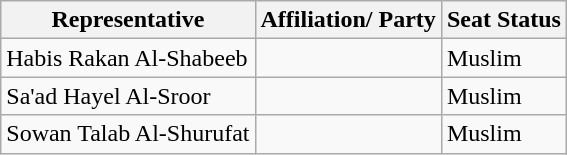<table class="wikitable">
<tr>
<th>Representative</th>
<th>Affiliation/ Party</th>
<th>Seat Status</th>
</tr>
<tr>
<td>Habis Rakan Al-Shabeeb</td>
<td></td>
<td>Muslim</td>
</tr>
<tr>
<td>Sa'ad Hayel Al-Sroor</td>
<td></td>
<td>Muslim</td>
</tr>
<tr>
<td>Sowan Talab Al-Shurufat</td>
<td></td>
<td>Muslim</td>
</tr>
</table>
